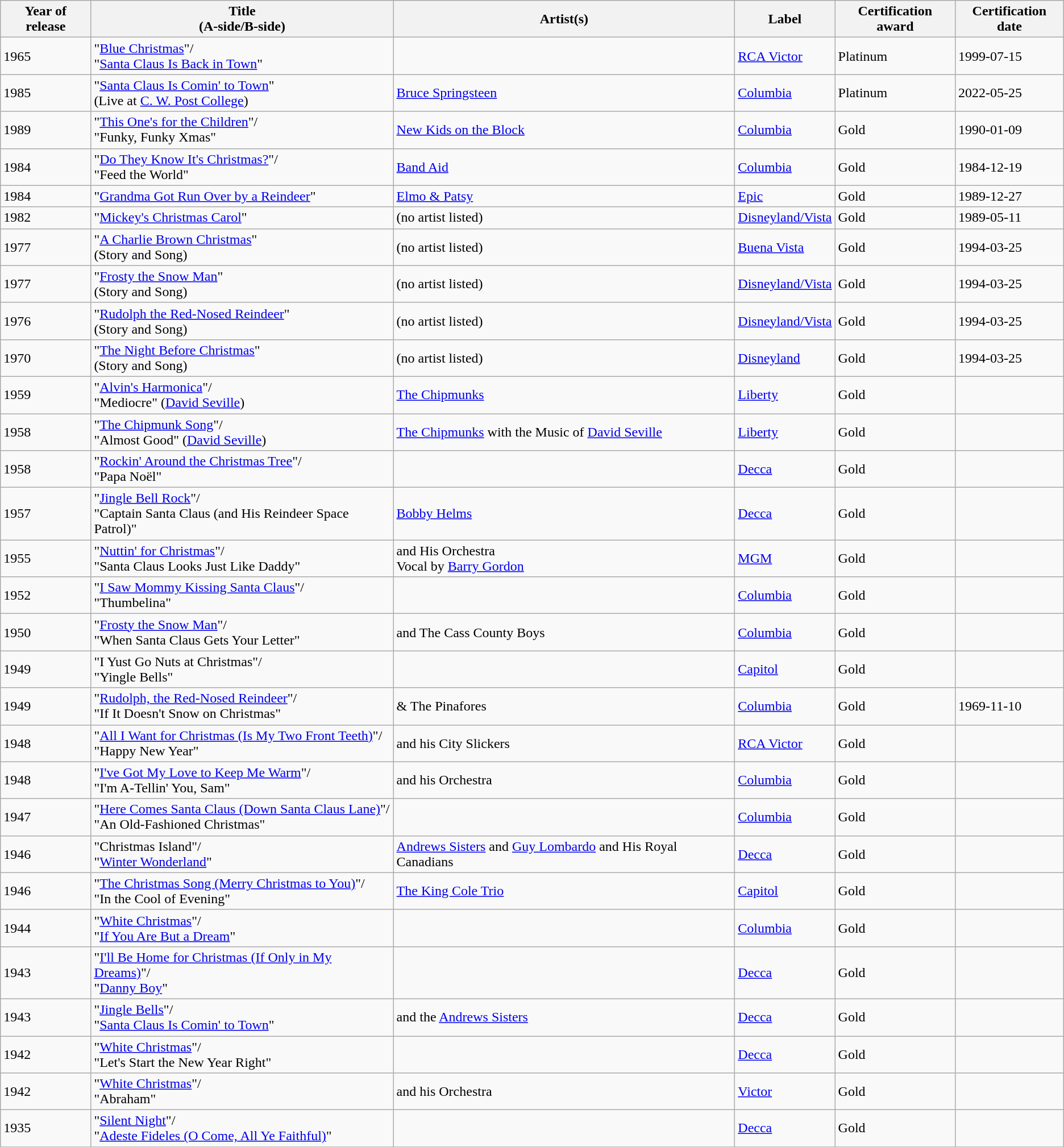<table class="wikitable sortable">
<tr>
<th>Year of release</th>
<th>Title<br>(A-side/B-side)</th>
<th>Artist(s)</th>
<th>Label</th>
<th>Certification award</th>
<th>Certification date</th>
</tr>
<tr>
<td>1965</td>
<td>"<a href='#'>Blue Christmas</a>"/<br>"<a href='#'>Santa Claus Is Back in Town</a>"</td>
<td></td>
<td><a href='#'>RCA Victor</a></td>
<td>Platinum</td>
<td>1999-07-15</td>
</tr>
<tr>
<td>1985</td>
<td>"<a href='#'>Santa Claus Is Comin' to Town</a>"<br><span>(Live at <a href='#'>C. W. Post College</a>)</span></td>
<td><a href='#'>Bruce Springsteen</a></td>
<td><a href='#'>Columbia</a></td>
<td>Platinum</td>
<td>2022-05-25</td>
</tr>
<tr>
<td>1989</td>
<td>"<a href='#'>This One's for the Children</a>"/<br>"Funky, Funky Xmas"</td>
<td><a href='#'>New Kids on the Block</a></td>
<td><a href='#'>Columbia</a></td>
<td>Gold</td>
<td>1990-01-09</td>
</tr>
<tr>
<td>1984</td>
<td>"<a href='#'>Do They Know It's Christmas?</a>"/<br>"Feed the World"</td>
<td><a href='#'>Band Aid</a></td>
<td><a href='#'>Columbia</a></td>
<td>Gold</td>
<td>1984-12-19</td>
</tr>
<tr>
<td>1984</td>
<td>"<a href='#'>Grandma Got Run Over by a Reindeer</a>"</td>
<td><a href='#'>Elmo & Patsy</a></td>
<td><a href='#'>Epic</a></td>
<td>Gold</td>
<td>1989-12-27</td>
</tr>
<tr>
<td>1982</td>
<td>"<a href='#'>Mickey's Christmas Carol</a>"</td>
<td>(no artist listed)</td>
<td><a href='#'>Disneyland/Vista</a></td>
<td>Gold</td>
<td>1989-05-11</td>
</tr>
<tr>
<td>1977</td>
<td>"<a href='#'>A Charlie Brown Christmas</a>"<br><span>(Story and Song)</span></td>
<td>(no artist listed)</td>
<td><a href='#'>Buena Vista</a></td>
<td>Gold</td>
<td>1994-03-25</td>
</tr>
<tr>
<td>1977</td>
<td>"<a href='#'>Frosty the Snow Man</a>"<br><span>(Story and Song)</span></td>
<td>(no artist listed)</td>
<td><a href='#'>Disneyland/Vista</a></td>
<td>Gold</td>
<td>1994-03-25</td>
</tr>
<tr>
<td>1976</td>
<td>"<a href='#'>Rudolph the Red-Nosed Reindeer</a>"<br><span>(Story and Song)</span></td>
<td>(no artist listed)</td>
<td><a href='#'>Disneyland/Vista</a></td>
<td>Gold</td>
<td>1994-03-25</td>
</tr>
<tr>
<td>1970</td>
<td>"<a href='#'>The Night Before Christmas</a>"<br><span>(Story and Song)</span></td>
<td>(no artist listed)</td>
<td><a href='#'>Disneyland</a></td>
<td>Gold</td>
<td>1994-03-25</td>
</tr>
<tr>
<td>1959</td>
<td>"<a href='#'>Alvin's Harmonica</a>"/<br>"Mediocre" (<a href='#'>David Seville</a>)</td>
<td><a href='#'>The Chipmunks</a></td>
<td><a href='#'>Liberty</a></td>
<td>Gold</td>
<td></td>
</tr>
<tr>
<td>1958</td>
<td>"<a href='#'>The Chipmunk Song</a>"/<br>"Almost Good" (<a href='#'>David Seville</a>)</td>
<td><a href='#'>The Chipmunks</a> with the Music of <a href='#'>David Seville</a></td>
<td><a href='#'>Liberty</a></td>
<td>Gold</td>
<td></td>
</tr>
<tr>
<td>1958</td>
<td>"<a href='#'>Rockin' Around the Christmas Tree</a>"/<br>"Papa Noël"</td>
<td></td>
<td><a href='#'>Decca</a></td>
<td>Gold</td>
<td></td>
</tr>
<tr>
<td>1957</td>
<td>"<a href='#'>Jingle Bell Rock</a>"/<br>"Captain Santa Claus (and His Reindeer Space Patrol)"</td>
<td><a href='#'>Bobby Helms</a></td>
<td><a href='#'>Decca</a></td>
<td>Gold</td>
<td></td>
</tr>
<tr>
<td>1955</td>
<td>"<a href='#'>Nuttin' for Christmas</a>"/<br>"Santa Claus Looks Just Like Daddy"</td>
<td> and His Orchestra<br>Vocal by <a href='#'>Barry Gordon</a></td>
<td><a href='#'>MGM</a></td>
<td>Gold</td>
<td></td>
</tr>
<tr>
<td>1952</td>
<td>"<a href='#'>I Saw Mommy Kissing Santa Claus</a>"/<br>"Thumbelina"</td>
<td></td>
<td><a href='#'>Columbia</a></td>
<td>Gold</td>
<td></td>
</tr>
<tr>
<td>1950</td>
<td>"<a href='#'>Frosty the Snow Man</a>"/<br>"When Santa Claus Gets Your Letter"</td>
<td> and The Cass County Boys</td>
<td><a href='#'>Columbia</a></td>
<td>Gold</td>
<td></td>
</tr>
<tr>
<td>1949</td>
<td>"I Yust Go Nuts at Christmas"/<br>"Yingle Bells"</td>
<td></td>
<td><a href='#'>Capitol</a></td>
<td>Gold</td>
<td></td>
</tr>
<tr>
<td>1949</td>
<td>"<a href='#'>Rudolph, the Red-Nosed Reindeer</a>"/<br>"If It Doesn't Snow on Christmas"</td>
<td> & The Pinafores</td>
<td><a href='#'>Columbia</a></td>
<td>Gold</td>
<td>1969-11-10</td>
</tr>
<tr>
<td>1948</td>
<td>"<a href='#'>All I Want for Christmas (Is My Two Front Teeth)</a>"/<br>"Happy New Year"</td>
<td> and his City Slickers</td>
<td><a href='#'>RCA Victor</a></td>
<td>Gold</td>
<td></td>
</tr>
<tr>
<td>1948</td>
<td>"<a href='#'>I've Got My Love to Keep Me Warm</a>"/<br>"I'm A-Tellin' You, Sam"</td>
<td> and his Orchestra</td>
<td><a href='#'>Columbia</a></td>
<td>Gold</td>
<td></td>
</tr>
<tr>
<td>1947</td>
<td>"<a href='#'>Here Comes Santa Claus (Down Santa Claus Lane)</a>"/<br>"An Old-Fashioned Christmas"</td>
<td></td>
<td><a href='#'>Columbia</a></td>
<td>Gold</td>
<td></td>
</tr>
<tr>
<td>1946</td>
<td>"Christmas Island"/<br>"<a href='#'>Winter Wonderland</a>"</td>
<td><a href='#'>Andrews Sisters</a> and <a href='#'>Guy Lombardo</a> and His Royal Canadians</td>
<td><a href='#'>Decca</a></td>
<td>Gold</td>
<td></td>
</tr>
<tr>
<td>1946</td>
<td>"<a href='#'>The Christmas Song (Merry Christmas to You)</a>"/<br>"In the Cool of Evening"</td>
<td><a href='#'>The King Cole Trio</a></td>
<td><a href='#'>Capitol</a></td>
<td>Gold</td>
<td></td>
</tr>
<tr>
<td>1944</td>
<td>"<a href='#'>White Christmas</a>"/<br>"<a href='#'>If You Are But a Dream</a>"</td>
<td></td>
<td><a href='#'>Columbia</a></td>
<td>Gold</td>
<td></td>
</tr>
<tr>
<td>1943</td>
<td>"<a href='#'>I'll Be Home for Christmas (If Only in My Dreams)</a>"/<br>"<a href='#'>Danny Boy</a>"</td>
<td></td>
<td><a href='#'>Decca</a></td>
<td>Gold</td>
<td></td>
</tr>
<tr>
<td>1943</td>
<td>"<a href='#'>Jingle Bells</a>"/<br>"<a href='#'>Santa Claus Is Comin' to Town</a>"</td>
<td> and the <a href='#'>Andrews Sisters</a></td>
<td><a href='#'>Decca</a></td>
<td>Gold</td>
<td></td>
</tr>
<tr>
<td>1942</td>
<td>"<a href='#'>White Christmas</a>"/<br>"Let's Start the New Year Right"</td>
<td></td>
<td><a href='#'>Decca</a></td>
<td>Gold</td>
<td></td>
</tr>
<tr>
<td>1942</td>
<td>"<a href='#'>White Christmas</a>"/<br>"Abraham"</td>
<td> and his Orchestra</td>
<td><a href='#'>Victor</a></td>
<td>Gold</td>
<td></td>
</tr>
<tr>
<td>1935</td>
<td>"<a href='#'>Silent Night</a>"/<br>"<a href='#'>Adeste Fideles (O Come, All Ye Faithful)</a>"</td>
<td></td>
<td><a href='#'>Decca</a></td>
<td>Gold</td>
<td></td>
</tr>
<tr>
</tr>
</table>
